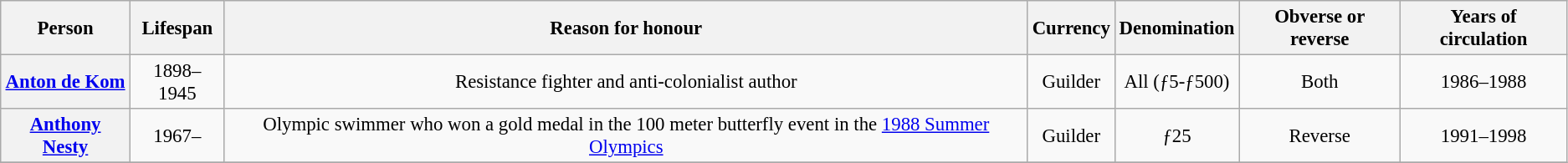<table class="wikitable" style="font-size:95%; text-align:center;">
<tr>
<th>Person</th>
<th>Lifespan</th>
<th>Reason for honour</th>
<th>Currency</th>
<th>Denomination</th>
<th>Obverse or reverse</th>
<th>Years of circulation</th>
</tr>
<tr>
<th><a href='#'>Anton de Kom</a></th>
<td>1898–1945</td>
<td>Resistance fighter and anti-colonialist author</td>
<td>Guilder</td>
<td>All (ƒ5-ƒ500)</td>
<td>Both</td>
<td>1986–1988</td>
</tr>
<tr>
<th><a href='#'>Anthony Nesty</a></th>
<td>1967–</td>
<td>Olympic swimmer who won a gold medal in the 100 meter butterfly event in the <a href='#'>1988 Summer Olympics</a></td>
<td>Guilder</td>
<td>ƒ25</td>
<td>Reverse</td>
<td>1991–1998</td>
</tr>
<tr>
</tr>
</table>
